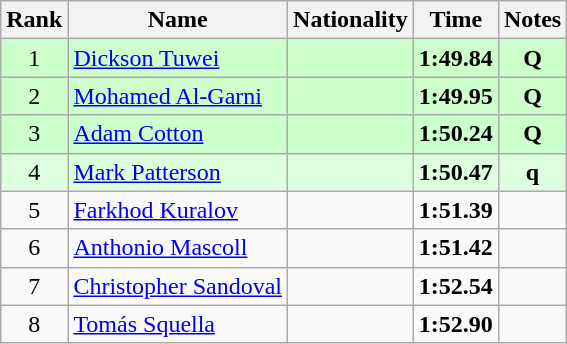<table class="wikitable sortable" style="text-align:center">
<tr>
<th>Rank</th>
<th>Name</th>
<th>Nationality</th>
<th>Time</th>
<th>Notes</th>
</tr>
<tr bgcolor=ccffcc>
<td>1</td>
<td align=left><a href='#'>Dickson Tuwei</a></td>
<td align=left></td>
<td><strong>1:49.84</strong></td>
<td><strong>Q</strong></td>
</tr>
<tr bgcolor=ccffcc>
<td>2</td>
<td align=left><a href='#'>Mohamed Al-Garni</a></td>
<td align=left></td>
<td><strong>1:49.95</strong></td>
<td><strong>Q</strong></td>
</tr>
<tr bgcolor=ccffcc>
<td>3</td>
<td align=left><a href='#'>Adam Cotton</a></td>
<td align=left></td>
<td><strong>1:50.24</strong></td>
<td><strong>Q</strong></td>
</tr>
<tr bgcolor=ddffdd>
<td>4</td>
<td align=left><a href='#'>Mark Patterson</a></td>
<td align=left></td>
<td><strong>1:50.47</strong></td>
<td><strong>q</strong></td>
</tr>
<tr>
<td>5</td>
<td align=left><a href='#'>Farkhod Kuralov</a></td>
<td align=left></td>
<td><strong>1:51.39</strong></td>
<td></td>
</tr>
<tr>
<td>6</td>
<td align=left><a href='#'>Anthonio Mascoll</a></td>
<td align=left></td>
<td><strong>1:51.42</strong></td>
<td></td>
</tr>
<tr>
<td>7</td>
<td align=left><a href='#'>Christopher Sandoval</a></td>
<td align=left></td>
<td><strong>1:52.54</strong></td>
<td></td>
</tr>
<tr>
<td>8</td>
<td align=left><a href='#'>Tomás Squella</a></td>
<td align=left></td>
<td><strong>1:52.90</strong></td>
<td></td>
</tr>
</table>
